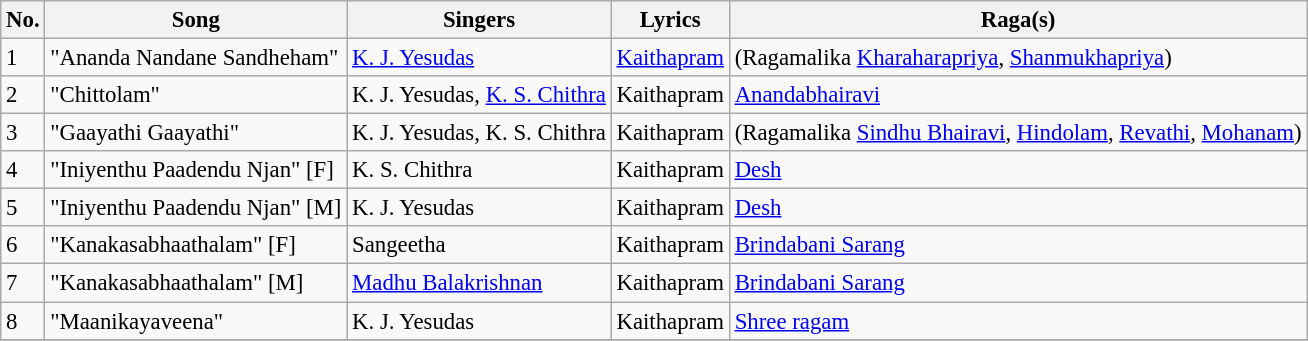<table class="wikitable" style="font-size:95%;">
<tr>
<th>No.</th>
<th>Song</th>
<th>Singers</th>
<th>Lyrics</th>
<th>Raga(s)</th>
</tr>
<tr>
<td>1</td>
<td>"Ananda Nandane Sandheham"</td>
<td><a href='#'>K. J. Yesudas</a></td>
<td><a href='#'>Kaithapram</a></td>
<td>(Ragamalika <a href='#'>Kharaharapriya</a>, <a href='#'>Shanmukhapriya</a>)</td>
</tr>
<tr>
<td>2</td>
<td>"Chittolam"</td>
<td>K. J. Yesudas, <a href='#'>K. S. Chithra</a></td>
<td>Kaithapram</td>
<td><a href='#'>Anandabhairavi</a></td>
</tr>
<tr>
<td>3</td>
<td>"Gaayathi Gaayathi"</td>
<td>K. J. Yesudas, K. S. Chithra</td>
<td>Kaithapram</td>
<td>(Ragamalika <a href='#'>Sindhu Bhairavi</a>, <a href='#'>Hindolam</a>, <a href='#'>Revathi</a>, <a href='#'>Mohanam</a>)</td>
</tr>
<tr>
<td>4</td>
<td>"Iniyenthu Paadendu Njan" [F]</td>
<td>K. S. Chithra</td>
<td>Kaithapram</td>
<td><a href='#'>Desh</a></td>
</tr>
<tr>
<td>5</td>
<td>"Iniyenthu Paadendu Njan" [M]</td>
<td>K. J. Yesudas</td>
<td>Kaithapram</td>
<td><a href='#'>Desh</a></td>
</tr>
<tr>
<td>6</td>
<td>"Kanakasabhaathalam" [F]</td>
<td>Sangeetha</td>
<td>Kaithapram</td>
<td><a href='#'>Brindabani Sarang</a></td>
</tr>
<tr>
<td>7</td>
<td>"Kanakasabhaathalam" [M]</td>
<td><a href='#'>Madhu Balakrishnan</a></td>
<td>Kaithapram</td>
<td><a href='#'>Brindabani Sarang</a></td>
</tr>
<tr>
<td>8</td>
<td>"Maanikayaveena"</td>
<td>K. J. Yesudas</td>
<td>Kaithapram</td>
<td><a href='#'>Shree ragam</a></td>
</tr>
<tr>
</tr>
</table>
